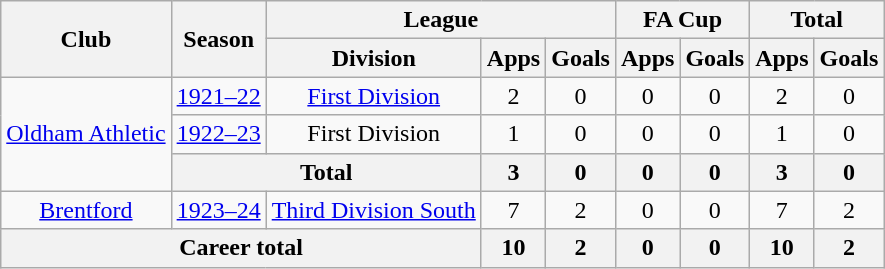<table class="wikitable" style="text-align: center;">
<tr>
<th rowspan="2">Club</th>
<th rowspan="2">Season</th>
<th colspan="3">League</th>
<th colspan="2">FA Cup</th>
<th colspan="2">Total</th>
</tr>
<tr>
<th>Division</th>
<th>Apps</th>
<th>Goals</th>
<th>Apps</th>
<th>Goals</th>
<th>Apps</th>
<th>Goals</th>
</tr>
<tr>
<td rowspan="3"><a href='#'>Oldham Athletic</a></td>
<td><a href='#'>1921–22</a></td>
<td><a href='#'>First Division</a></td>
<td>2</td>
<td>0</td>
<td>0</td>
<td>0</td>
<td>2</td>
<td>0</td>
</tr>
<tr>
<td><a href='#'>1922–23</a></td>
<td>First Division</td>
<td>1</td>
<td>0</td>
<td>0</td>
<td>0</td>
<td>1</td>
<td>0</td>
</tr>
<tr>
<th colspan="2">Total</th>
<th>3</th>
<th>0</th>
<th>0</th>
<th>0</th>
<th>3</th>
<th>0</th>
</tr>
<tr>
<td><a href='#'>Brentford</a></td>
<td><a href='#'>1923–24</a></td>
<td><a href='#'>Third Division South</a></td>
<td>7</td>
<td>2</td>
<td>0</td>
<td>0</td>
<td>7</td>
<td>2</td>
</tr>
<tr>
<th colspan="3">Career total</th>
<th>10</th>
<th>2</th>
<th>0</th>
<th>0</th>
<th>10</th>
<th>2</th>
</tr>
</table>
